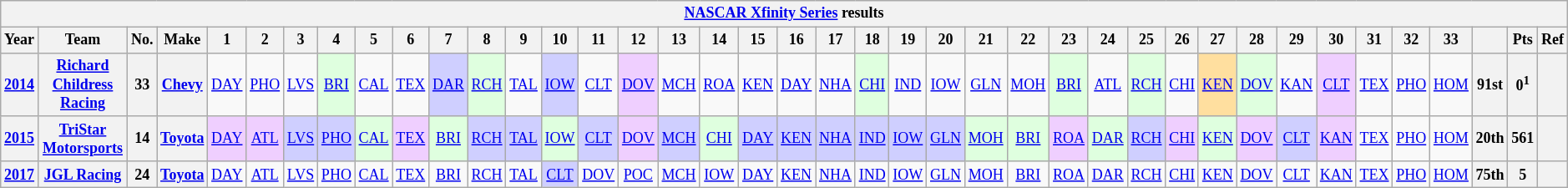<table class="wikitable" style="text-align:center; font-size:75%">
<tr>
<th colspan=40><a href='#'>NASCAR Xfinity Series</a> results</th>
</tr>
<tr>
<th>Year</th>
<th>Team</th>
<th>No.</th>
<th>Make</th>
<th>1</th>
<th>2</th>
<th>3</th>
<th>4</th>
<th>5</th>
<th>6</th>
<th>7</th>
<th>8</th>
<th>9</th>
<th>10</th>
<th>11</th>
<th>12</th>
<th>13</th>
<th>14</th>
<th>15</th>
<th>16</th>
<th>17</th>
<th>18</th>
<th>19</th>
<th>20</th>
<th>21</th>
<th>22</th>
<th>23</th>
<th>24</th>
<th>25</th>
<th>26</th>
<th>27</th>
<th>28</th>
<th>29</th>
<th>30</th>
<th>31</th>
<th>32</th>
<th>33</th>
<th></th>
<th>Pts</th>
<th>Ref</th>
</tr>
<tr>
<th><a href='#'>2014</a></th>
<th><a href='#'>Richard Childress Racing</a></th>
<th>33</th>
<th><a href='#'>Chevy</a></th>
<td><a href='#'>DAY</a></td>
<td><a href='#'>PHO</a></td>
<td><a href='#'>LVS</a></td>
<td style="background:#DFFFDF;"><a href='#'>BRI</a><br></td>
<td><a href='#'>CAL</a></td>
<td><a href='#'>TEX</a></td>
<td style="background:#CFCFFF;"><a href='#'>DAR</a><br></td>
<td style="background:#DFFFDF;"><a href='#'>RCH</a><br></td>
<td><a href='#'>TAL</a></td>
<td style="background:#CFCFFF;"><a href='#'>IOW</a><br></td>
<td><a href='#'>CLT</a></td>
<td style="background:#EFCFFF;"><a href='#'>DOV</a><br></td>
<td><a href='#'>MCH</a></td>
<td><a href='#'>ROA</a></td>
<td><a href='#'>KEN</a></td>
<td><a href='#'>DAY</a></td>
<td><a href='#'>NHA</a></td>
<td style="background:#DFFFDF;"><a href='#'>CHI</a><br></td>
<td><a href='#'>IND</a></td>
<td><a href='#'>IOW</a></td>
<td><a href='#'>GLN</a></td>
<td><a href='#'>MOH</a></td>
<td style="background:#DFFFDF;"><a href='#'>BRI</a><br></td>
<td><a href='#'>ATL</a></td>
<td style="background:#DFFFDF;"><a href='#'>RCH</a><br></td>
<td><a href='#'>CHI</a></td>
<td style="background:#FFDF9F;"><a href='#'>KEN</a><br></td>
<td style="background:#DFFFDF;"><a href='#'>DOV</a><br></td>
<td><a href='#'>KAN</a></td>
<td style="background:#EFCFFF;"><a href='#'>CLT</a><br></td>
<td><a href='#'>TEX</a></td>
<td><a href='#'>PHO</a></td>
<td><a href='#'>HOM</a></td>
<th>91st</th>
<th>0<sup>1</sup></th>
<th></th>
</tr>
<tr>
<th><a href='#'>2015</a></th>
<th><a href='#'>TriStar Motorsports</a></th>
<th>14</th>
<th><a href='#'>Toyota</a></th>
<td style="background:#EFCFFF;"><a href='#'>DAY</a><br></td>
<td style="background:#EFCFFF;"><a href='#'>ATL</a><br></td>
<td style="background:#CFCFFF;"><a href='#'>LVS</a><br></td>
<td style="background:#CFCFFF;"><a href='#'>PHO</a><br></td>
<td style="background:#DFFFDF;"><a href='#'>CAL</a><br></td>
<td style="background:#EFCFFF;"><a href='#'>TEX</a><br></td>
<td style="background:#DFFFDF;"><a href='#'>BRI</a><br></td>
<td style="background:#CFCFFF;"><a href='#'>RCH</a><br></td>
<td style="background:#CFCFFF;"><a href='#'>TAL</a><br></td>
<td style="background:#DFFFDF;"><a href='#'>IOW</a><br></td>
<td style="background:#CFCFFF;"><a href='#'>CLT</a><br></td>
<td style="background:#EFCFFF;"><a href='#'>DOV</a><br></td>
<td style="background:#CFCFFF;"><a href='#'>MCH</a><br></td>
<td style="background:#DFFFDF;"><a href='#'>CHI</a><br></td>
<td style="background:#CFCFFF;"><a href='#'>DAY</a><br></td>
<td style="background:#CFCFFF;"><a href='#'>KEN</a><br></td>
<td style="background:#CFCFFF;"><a href='#'>NHA</a><br></td>
<td style="background:#CFCFFF;"><a href='#'>IND</a><br></td>
<td style="background:#CFCFFF;"><a href='#'>IOW</a><br></td>
<td style="background:#CFCFFF;"><a href='#'>GLN</a><br></td>
<td style="background:#DFFFDF;"><a href='#'>MOH</a><br></td>
<td style="background:#DFFFDF;"><a href='#'>BRI</a><br></td>
<td style="background:#EFCFFF;"><a href='#'>ROA</a><br></td>
<td style="background:#DFFFDF;"><a href='#'>DAR</a><br></td>
<td style="background:#CFCFFF;"><a href='#'>RCH</a><br></td>
<td style="background:#EFCFFF;"><a href='#'>CHI</a><br></td>
<td style="background:#DFFFDF;"><a href='#'>KEN</a><br></td>
<td style="background:#EFCFFF;"><a href='#'>DOV</a><br></td>
<td style="background:#CFCFFF;"><a href='#'>CLT</a><br></td>
<td style="background:#EFCFFF;"><a href='#'>KAN</a><br></td>
<td><a href='#'>TEX</a></td>
<td><a href='#'>PHO</a></td>
<td><a href='#'>HOM</a></td>
<th>20th</th>
<th>561</th>
<th></th>
</tr>
<tr>
<th><a href='#'>2017</a></th>
<th><a href='#'>JGL Racing</a></th>
<th>24</th>
<th><a href='#'>Toyota</a></th>
<td><a href='#'>DAY</a></td>
<td><a href='#'>ATL</a></td>
<td><a href='#'>LVS</a></td>
<td><a href='#'>PHO</a></td>
<td><a href='#'>CAL</a></td>
<td><a href='#'>TEX</a></td>
<td><a href='#'>BRI</a></td>
<td><a href='#'>RCH</a></td>
<td><a href='#'>TAL</a></td>
<td style="background:#CFCFFF;"><a href='#'>CLT</a><br></td>
<td><a href='#'>DOV</a></td>
<td><a href='#'>POC</a></td>
<td><a href='#'>MCH</a></td>
<td><a href='#'>IOW</a></td>
<td><a href='#'>DAY</a></td>
<td><a href='#'>KEN</a></td>
<td><a href='#'>NHA</a></td>
<td><a href='#'>IND</a></td>
<td><a href='#'>IOW</a></td>
<td><a href='#'>GLN</a></td>
<td><a href='#'>MOH</a></td>
<td><a href='#'>BRI</a></td>
<td><a href='#'>ROA</a></td>
<td><a href='#'>DAR</a></td>
<td><a href='#'>RCH</a></td>
<td><a href='#'>CHI</a></td>
<td><a href='#'>KEN</a></td>
<td><a href='#'>DOV</a></td>
<td><a href='#'>CLT</a></td>
<td><a href='#'>KAN</a></td>
<td><a href='#'>TEX</a></td>
<td><a href='#'>PHO</a></td>
<td><a href='#'>HOM</a></td>
<th>75th</th>
<th>5</th>
<th></th>
</tr>
</table>
